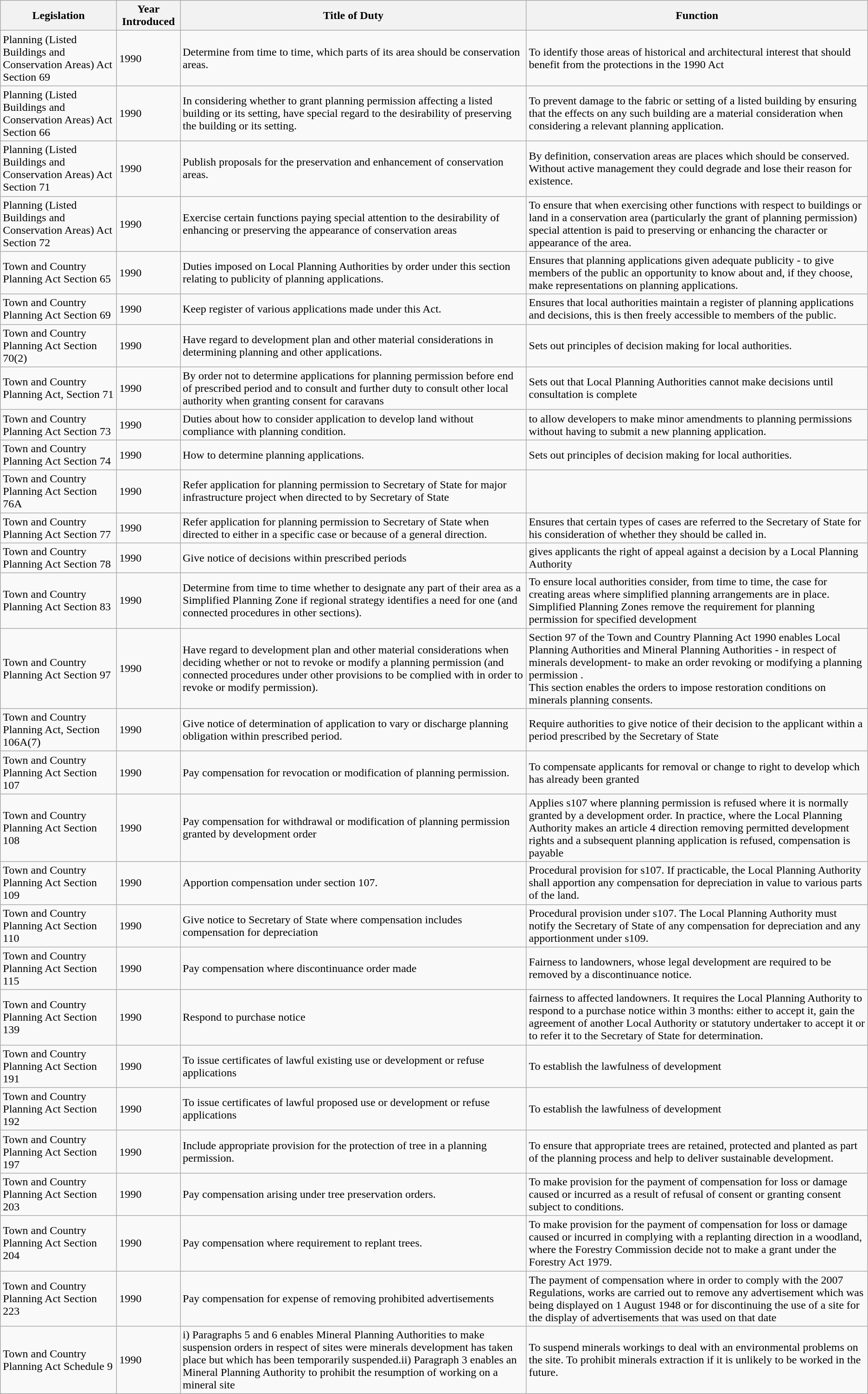<table class="wikitable sortable mw-collapsible mw-collapsed">
<tr>
<th>Legislation</th>
<th>Year Introduced</th>
<th>Title of Duty</th>
<th>Function</th>
</tr>
<tr>
<td>Planning  (Listed Buildings and Conservation Areas) Act Section 69</td>
<td>1990</td>
<td>Determine from  time to time, which parts of its area should be conservation areas.</td>
<td>To identify  those areas of historical and architectural interest that should benefit from  the protections in the 1990 Act</td>
</tr>
<tr>
<td>Planning (Listed Buildings and Conservation Areas) Act Section 66</td>
<td>1990</td>
<td>In  considering whether to grant planning permission affecting a listed building  or its setting, have special regard to the desirability of preserving the  building or its setting.</td>
<td>To  prevent damage to the fabric or setting of a listed building by ensuring that  the effects on any such building are a material consideration when  considering a relevant planning application.</td>
</tr>
<tr>
<td>Planning (Listed Buildings and Conservation Areas) Act Section 71</td>
<td>1990</td>
<td>Publish  proposals for the preservation and enhancement of conservation areas.</td>
<td>By  definition, conservation areas are places which should be conserved. Without  active management they could degrade and lose their reason for existence.</td>
</tr>
<tr>
<td>Planning (Listed Buildings and Conservation Areas) Act Section 72</td>
<td>1990</td>
<td>Exercise  certain functions paying special attention to the desirability of enhancing  or preserving the appearance of conservation areas</td>
<td>To  ensure that when exercising other functions with respect to buildings or land  in a conservation area (particularly the grant of planning permission)  special attention is paid to preserving or enhancing the character or  appearance of the area.</td>
</tr>
<tr>
<td>Town and Country Planning Act Section 65</td>
<td>1990</td>
<td>Duties  imposed on Local Planning Authorities by order under this section relating to  publicity of planning applications.</td>
<td>Ensures  that planning applications given adequate publicity - to give members of the  public an opportunity to know about and, if they choose, make representations  on planning applications.</td>
</tr>
<tr>
<td>Town and Country Planning Act Section 69</td>
<td>1990</td>
<td>Keep  register of various applications made under this Act.</td>
<td>Ensures  that local authorities maintain a register of planning applications and  decisions, this is then freely accessible to members of the public.</td>
</tr>
<tr>
<td>Town and Country Planning Act Section 70(2)</td>
<td>1990</td>
<td>Have  regard to development plan and other material considerations in determining  planning and other applications.</td>
<td>Sets  out principles of decision making for local authorities.</td>
</tr>
<tr>
<td>Town and Country Planning Act, Section 71</td>
<td>1990</td>
<td>By  order not to determine applications for planning permission before end of  prescribed period and to consult and further duty to consult other local  authority when granting consent for caravans</td>
<td>Sets  out that Local Planning Authorities cannot make decisions until consultation  is complete</td>
</tr>
<tr>
<td>Town and Country Planning Act Section 73</td>
<td>1990</td>
<td>Duties  about how to consider application to develop land without compliance with  planning condition.</td>
<td>to  allow developers to make minor amendments to planning permissions without  having to submit a new planning application.</td>
</tr>
<tr>
<td>Town and Country Planning Act Section 74</td>
<td>1990</td>
<td>How  to determine planning applications.</td>
<td>Sets  out principles of decision making for local authorities.</td>
</tr>
<tr>
<td>Town and Country Planning Act Section 76A</td>
<td>1990</td>
<td>Refer  application for planning permission to Secretary of State for major  infrastructure project when directed to by Secretary of State</td>
<td></td>
</tr>
<tr>
<td>Town and Country Planning Act Section 77</td>
<td>1990</td>
<td>Refer  application for planning permission to Secretary of State when directed to  either in a specific case or because of a general direction.</td>
<td>Ensures that certain types of cases are referred to the Secretary of State for his consideration of whether they should be called in.</td>
</tr>
<tr>
<td>Town and Country Planning Act Section 78</td>
<td>1990</td>
<td>Give  notice of decisions within prescribed periods</td>
<td>gives applicants the right of appeal against a decision by a Local Planning  Authority</td>
</tr>
<tr>
<td>Town and Country Planning Act Section 83</td>
<td>1990</td>
<td>Determine  from time to time whether to designate any part of their area as a Simplified  Planning Zone if regional strategy identifies a need for one (and connected  procedures in other sections).</td>
<td>To ensure local authorities consider, from time to time, the case for creating  areas where simplified planning arrangements are in place. Simplified  Planning Zones remove the requirement for planning permission for specified  development</td>
</tr>
<tr>
<td>Town and Country Planning Act Section 97</td>
<td>1990</td>
<td>Have  regard to development plan and other material considerations when deciding  whether or not to revoke or modify a planning permission (and connected  procedures under other provisions to be complied with in order to revoke or  modify permission).</td>
<td>Section  97 of the Town and Country Planning Act 1990 enables Local Planning  Authorities and Mineral Planning Authorities - in respect of minerals  development- to make an order revoking or modifying a planning permission .<br>This section enables the orders to impose restoration conditions on  minerals planning consents.</td>
</tr>
<tr>
<td>Town and Country Planning Act, Section 106A(7)</td>
<td>1990</td>
<td>Give  notice of determination of application to vary or discharge planning  obligation within prescribed period.</td>
<td>Require  authorities to give notice of their decision to the applicant within a period  prescribed by the Secretary of State</td>
</tr>
<tr>
<td>Town and Country Planning Act Section 107</td>
<td>1990</td>
<td>Pay  compensation for revocation or modification of planning permission.</td>
<td>To  compensate applicants for removal or change to right to develop which has  already been granted</td>
</tr>
<tr>
<td>Town and Country Planning Act Section 108</td>
<td>1990</td>
<td>Pay  compensation for withdrawal or modification of planning permission granted by  development order</td>
<td>Applies  s107 where planning permission is refused where it is normally granted by a  development order. In practice, where the Local Planning Authority makes an  article 4 direction removing permitted development rights and a subsequent  planning application is refused, compensation is payable</td>
</tr>
<tr>
<td>Town and Country Planning Act Section 109</td>
<td>1990</td>
<td>Apportion  compensation under section 107.</td>
<td>Procedural  provision for s107. If practicable, the Local Planning Authority shall  apportion any compensation for depreciation in value to various parts of the  land.</td>
</tr>
<tr>
<td>Town and Country Planning Act Section 110</td>
<td>1990</td>
<td>Give  notice to Secretary of State where compensation includes compensation for  depreciation</td>
<td>Procedural  provision under s107. The Local Planning Authority must notify the Secretary  of State of any compensation for depreciation and any apportionment under  s109.</td>
</tr>
<tr>
<td>Town and Country Planning Act Section 115</td>
<td>1990</td>
<td>Pay  compensation where discontinuance order made</td>
<td>Fairness  to landowners, whose legal development are required to be removed by a  discontinuance notice.</td>
</tr>
<tr>
<td>Town and Country Planning Act Section 139</td>
<td>1990</td>
<td>Respond  to purchase notice</td>
<td>fairness  to affected landowners. It requires the Local Planning Authority to respond  to a purchase notice within 3 months: either to accept it, gain the agreement  of another Local Authority or statutory undertaker to accept it or to refer  it to the Secretary of State for determination.</td>
</tr>
<tr>
<td>Town and Country Planning Act Section 191</td>
<td>1990</td>
<td>To  issue certificates of lawful existing use or development or refuse  applications</td>
<td>To  establish the lawfulness of development</td>
</tr>
<tr>
<td>Town and Country Planning Act Section 192</td>
<td>1990</td>
<td>To  issue certificates of lawful proposed use or development or refuse  applications</td>
<td>To  establish the lawfulness of development</td>
</tr>
<tr>
<td>Town and Country Planning Act Section 197</td>
<td>1990</td>
<td>Include  appropriate provision for the protection of tree in a planning permission.</td>
<td>To  ensure that appropriate trees are retained, protected and planted as part of  the planning process and help to deliver sustainable development.</td>
</tr>
<tr>
<td>Town and Country Planning Act Section 203</td>
<td>1990</td>
<td>Pay  compensation arising under tree preservation orders.</td>
<td>To  make provision for the payment of compensation for loss or damage caused or  incurred as a result of refusal of consent or granting consent subject to  conditions.</td>
</tr>
<tr>
<td>Town and Country Planning Act Section 204</td>
<td>1990</td>
<td>Pay  compensation where requirement to replant trees.</td>
<td>To  make provision for the payment of compensation for loss or damage caused or  incurred in complying with a replanting direction in a woodland, where the  Forestry Commission decide not to make a grant under the Forestry Act 1979.</td>
</tr>
<tr>
<td>Town and Country Planning Act Section 223</td>
<td>1990</td>
<td>Pay  compensation for expense of removing prohibited advertisements</td>
<td>The  payment of compensation where in order to comply with the 2007 Regulations,  works are carried out to remove any advertisement which was being displayed  on 1 August 1948 or for discontinuing the use of a site for the display of  advertisements that was used on that date</td>
</tr>
<tr>
<td>Town and Country Planning Act Schedule 9</td>
<td>1990</td>
<td>i)  Paragraphs 5 and 6 enables Mineral Planning Authorities to make suspension  orders in respect of sites were minerals development has taken place but  which has been temporarily suspended.ii) Paragraph 3 enables an Mineral  Planning Authority to prohibit the resumption of working on a mineral site</td>
<td>To  suspend minerals workings to deal with an environmental problems on the site.  To prohibit minerals extraction if it is unlikely to be worked in the future.</td>
</tr>
</table>
